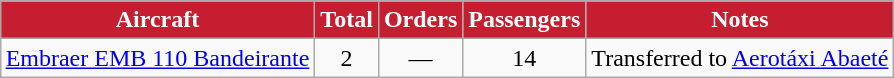<table class="wikitable" style="text-align:center; margin:0.5em auto">
<tr>
<th style="background:#c41e30; color:white;">Aircraft</th>
<th style="background:#c41e30; color:white;">Total</th>
<th style="background:#c41e30; color:white;">Orders</th>
<th style="background:#c41e30; color:white;">Passengers</th>
<th style="background:#c41e30; color:white;">Notes</th>
</tr>
<tr>
<td><a href='#'>Embraer EMB 110 Bandeirante</a></td>
<td>2</td>
<td>—</td>
<td>14</td>
<td>Transferred to <a href='#'>Aerotáxi Abaeté</a></td>
</tr>
</table>
